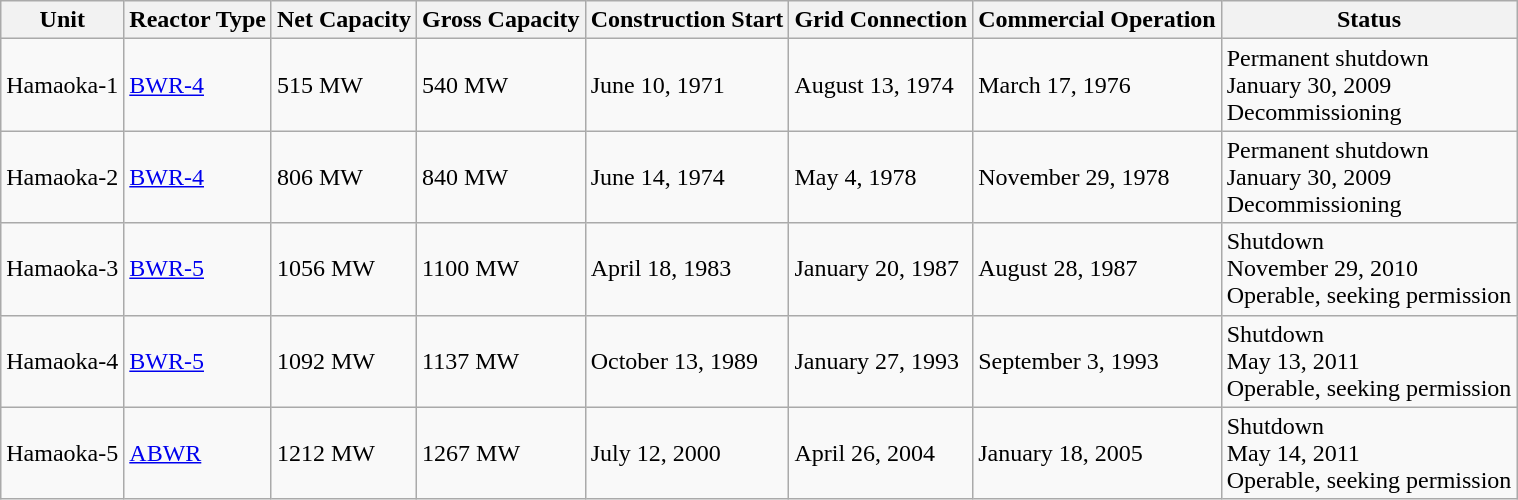<table class=wikitable>
<tr>
<th>Unit</th>
<th>Reactor Type</th>
<th>Net Capacity</th>
<th>Gross Capacity</th>
<th>Construction Start</th>
<th>Grid Connection</th>
<th>Commercial Operation</th>
<th>Status</th>
</tr>
<tr>
<td>Hamaoka-1</td>
<td><a href='#'>BWR-4</a></td>
<td>515 MW</td>
<td>540 MW</td>
<td>June 10, 1971</td>
<td>August 13, 1974</td>
<td>March 17, 1976</td>
<td>Permanent shutdown<br> January 30, 2009<br> Decommissioning</td>
</tr>
<tr>
<td>Hamaoka-2</td>
<td><a href='#'>BWR-4</a></td>
<td>806 MW</td>
<td>840 MW</td>
<td>June 14, 1974</td>
<td>May 4, 1978</td>
<td>November 29, 1978</td>
<td>Permanent shutdown<br> January 30, 2009<br> Decommissioning</td>
</tr>
<tr>
<td>Hamaoka-3</td>
<td><a href='#'>BWR-5</a></td>
<td>1056 MW</td>
<td>1100 MW</td>
<td>April 18, 1983</td>
<td>January 20, 1987</td>
<td>August 28, 1987</td>
<td>Shutdown<br> November 29, 2010<br> Operable, seeking permission</td>
</tr>
<tr>
<td>Hamaoka-4</td>
<td><a href='#'>BWR-5</a></td>
<td>1092 MW</td>
<td>1137 MW</td>
<td>October 13, 1989</td>
<td>January 27, 1993</td>
<td>September 3, 1993</td>
<td>Shutdown<br> May 13, 2011<br> Operable, seeking permission</td>
</tr>
<tr>
<td>Hamaoka-5</td>
<td><a href='#'>ABWR</a></td>
<td>1212 MW</td>
<td>1267 MW</td>
<td>July 12, 2000</td>
<td>April 26, 2004</td>
<td>January 18, 2005</td>
<td>Shutdown<br> May 14, 2011<br> Operable, seeking permission</td>
</tr>
</table>
